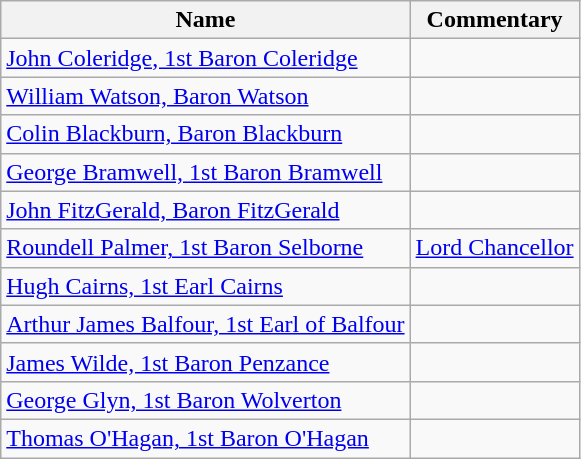<table class="wikitable">
<tr>
<th>Name</th>
<th>Commentary</th>
</tr>
<tr>
<td><a href='#'>John Coleridge, 1st Baron Coleridge</a></td>
<td></td>
</tr>
<tr>
<td><a href='#'>William Watson, Baron Watson</a></td>
<td></td>
</tr>
<tr>
<td><a href='#'>Colin Blackburn, Baron Blackburn</a></td>
<td></td>
</tr>
<tr>
<td><a href='#'>George Bramwell, 1st Baron Bramwell</a></td>
<td></td>
</tr>
<tr>
<td><a href='#'>John FitzGerald, Baron FitzGerald</a></td>
<td></td>
</tr>
<tr>
<td><a href='#'>Roundell Palmer, 1st Baron Selborne</a></td>
<td><a href='#'>Lord Chancellor</a></td>
</tr>
<tr>
<td><a href='#'>Hugh Cairns, 1st Earl Cairns</a></td>
<td></td>
</tr>
<tr>
<td><a href='#'>Arthur James Balfour, 1st Earl of Balfour</a></td>
<td></td>
</tr>
<tr>
<td><a href='#'>James Wilde, 1st Baron Penzance</a></td>
<td></td>
</tr>
<tr>
<td><a href='#'>George Glyn, 1st Baron Wolverton</a></td>
<td></td>
</tr>
<tr>
<td><a href='#'>Thomas O'Hagan, 1st Baron O'Hagan</a></td>
<td></td>
</tr>
</table>
